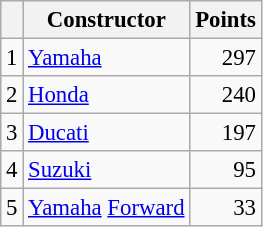<table class="wikitable" style="font-size: 95%;">
<tr>
<th></th>
<th>Constructor</th>
<th>Points</th>
</tr>
<tr>
<td align=center>1</td>
<td> <a href='#'>Yamaha</a></td>
<td align=right>297</td>
</tr>
<tr>
<td align=center>2</td>
<td> <a href='#'>Honda</a></td>
<td align=right>240</td>
</tr>
<tr>
<td align=center>3</td>
<td> <a href='#'>Ducati</a></td>
<td align=right>197</td>
</tr>
<tr>
<td align=center>4</td>
<td> <a href='#'>Suzuki</a></td>
<td align=right>95</td>
</tr>
<tr>
<td align=center>5</td>
<td> <a href='#'>Yamaha</a> <a href='#'>Forward</a></td>
<td align=right>33</td>
</tr>
</table>
